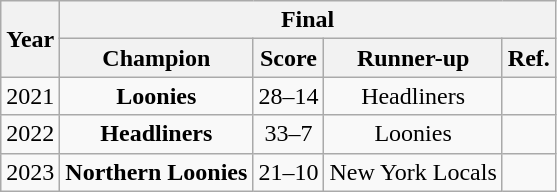<table class="wikitable">
<tr>
<th rowspan="2">Year</th>
<th colspan="4">Final</th>
</tr>
<tr>
<th>Champion</th>
<th>Score</th>
<th>Runner-up</th>
<th>Ref.</th>
</tr>
<tr>
<td align="center">2021</td>
<td align="center"><strong>Loonies</strong></td>
<td align="center">28–14</td>
<td align="center">Headliners</td>
<td align="center"></td>
</tr>
<tr>
<td align="center">2022</td>
<td align="center"><strong>Headliners</strong></td>
<td align="center">33–7</td>
<td align="center">Loonies</td>
<td align="center"></td>
</tr>
<tr>
<td align="center">2023</td>
<td align="center"><strong>Northern Loonies</strong></td>
<td align="center">21–10</td>
<td align="center">New York Locals</td>
<td align="center"></td>
</tr>
</table>
